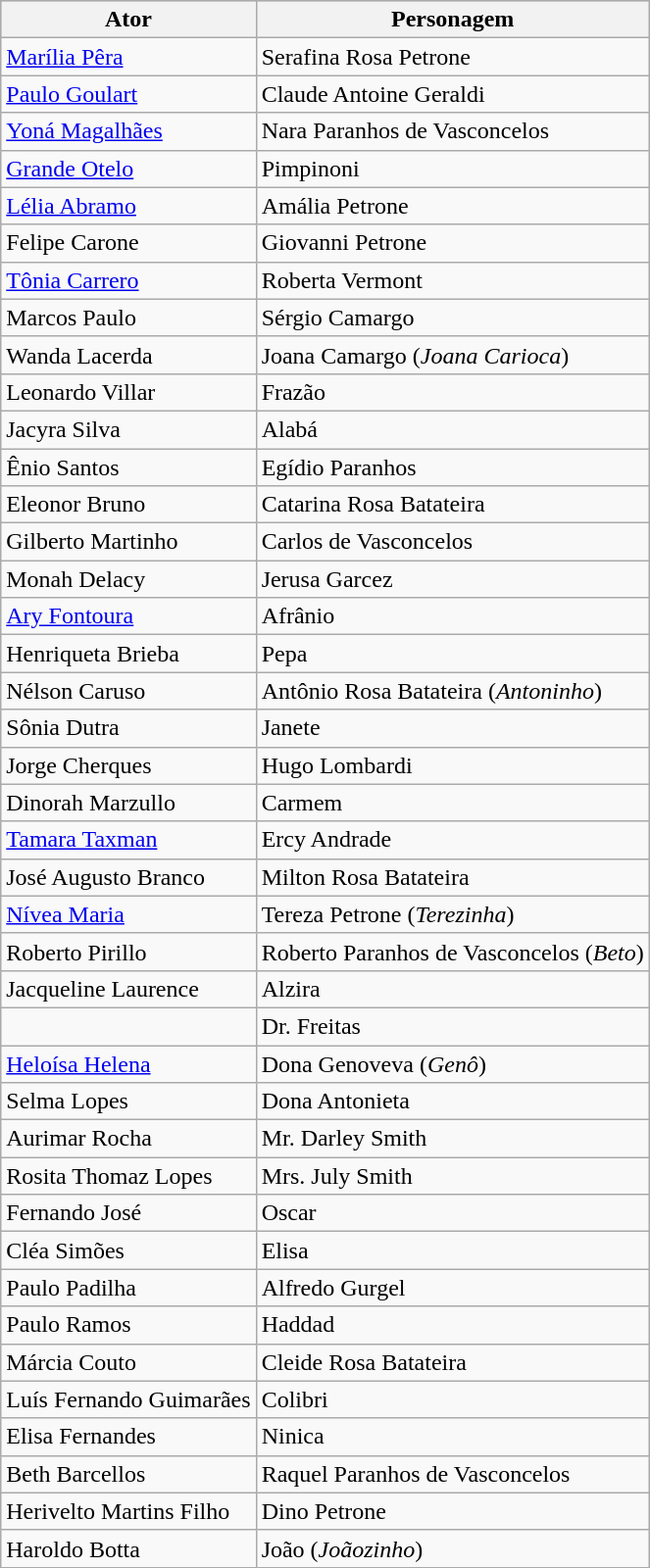<table class="wikitable sortable">
<tr style="background:#ccc;">
<th>Ator</th>
<th>Personagem</th>
</tr>
<tr>
<td><a href='#'>Marília Pêra</a></td>
<td>Serafina Rosa Petrone</td>
</tr>
<tr>
<td><a href='#'>Paulo Goulart</a></td>
<td>Claude Antoine Geraldi</td>
</tr>
<tr>
<td><a href='#'>Yoná Magalhães</a></td>
<td>Nara Paranhos de Vasconcelos</td>
</tr>
<tr>
<td><a href='#'>Grande Otelo</a></td>
<td>Pimpinoni</td>
</tr>
<tr>
<td><a href='#'>Lélia Abramo</a></td>
<td>Amália Petrone</td>
</tr>
<tr>
<td>Felipe Carone</td>
<td>Giovanni Petrone</td>
</tr>
<tr>
<td><a href='#'>Tônia Carrero</a></td>
<td>Roberta Vermont</td>
</tr>
<tr>
<td>Marcos Paulo</td>
<td>Sérgio Camargo</td>
</tr>
<tr>
<td>Wanda Lacerda</td>
<td>Joana Camargo (<em>Joana Carioca</em>)</td>
</tr>
<tr>
<td>Leonardo Villar</td>
<td>Frazão</td>
</tr>
<tr>
<td>Jacyra Silva</td>
<td>Alabá</td>
</tr>
<tr>
<td>Ênio Santos</td>
<td>Egídio Paranhos</td>
</tr>
<tr>
<td>Eleonor Bruno</td>
<td>Catarina Rosa Batateira</td>
</tr>
<tr>
<td>Gilberto Martinho</td>
<td>Carlos de Vasconcelos</td>
</tr>
<tr>
<td>Monah Delacy</td>
<td>Jerusa Garcez</td>
</tr>
<tr>
<td><a href='#'>Ary Fontoura</a></td>
<td>Afrânio</td>
</tr>
<tr>
<td>Henriqueta Brieba</td>
<td>Pepa</td>
</tr>
<tr>
<td>Nélson Caruso</td>
<td>Antônio Rosa Batateira (<em>Antoninho</em>)</td>
</tr>
<tr>
<td>Sônia Dutra</td>
<td>Janete</td>
</tr>
<tr>
<td>Jorge Cherques</td>
<td>Hugo Lombardi</td>
</tr>
<tr>
<td>Dinorah Marzullo</td>
<td>Carmem</td>
</tr>
<tr>
<td><a href='#'>Tamara Taxman</a></td>
<td>Ercy Andrade</td>
</tr>
<tr>
<td>José Augusto Branco</td>
<td>Milton Rosa Batateira</td>
</tr>
<tr>
<td><a href='#'>Nívea Maria</a></td>
<td>Tereza Petrone (<em>Terezinha</em>)</td>
</tr>
<tr>
<td>Roberto Pirillo</td>
<td>Roberto Paranhos de Vasconcelos (<em>Beto</em>)</td>
</tr>
<tr>
<td>Jacqueline Laurence</td>
<td>Alzira</td>
</tr>
<tr>
<td></td>
<td>Dr. Freitas</td>
</tr>
<tr>
<td><a href='#'>Heloísa Helena</a></td>
<td>Dona Genoveva (<em>Genô</em>)</td>
</tr>
<tr>
<td>Selma Lopes</td>
<td>Dona Antonieta</td>
</tr>
<tr>
<td>Aurimar Rocha</td>
<td>Mr. Darley Smith</td>
</tr>
<tr>
<td>Rosita Thomaz Lopes</td>
<td>Mrs. July Smith</td>
</tr>
<tr>
<td>Fernando José</td>
<td>Oscar</td>
</tr>
<tr>
<td>Cléa Simões</td>
<td>Elisa</td>
</tr>
<tr>
<td>Paulo Padilha</td>
<td>Alfredo Gurgel</td>
</tr>
<tr>
<td>Paulo Ramos</td>
<td>Haddad</td>
</tr>
<tr>
<td>Márcia Couto</td>
<td>Cleide Rosa Batateira</td>
</tr>
<tr>
<td>Luís Fernando Guimarães</td>
<td>Colibri</td>
</tr>
<tr>
<td>Elisa Fernandes</td>
<td>Ninica</td>
</tr>
<tr>
<td>Beth Barcellos</td>
<td>Raquel Paranhos de Vasconcelos</td>
</tr>
<tr>
<td>Herivelto Martins Filho</td>
<td>Dino Petrone</td>
</tr>
<tr>
<td>Haroldo Botta</td>
<td>João (<em>Joãozinho</em>)</td>
</tr>
</table>
